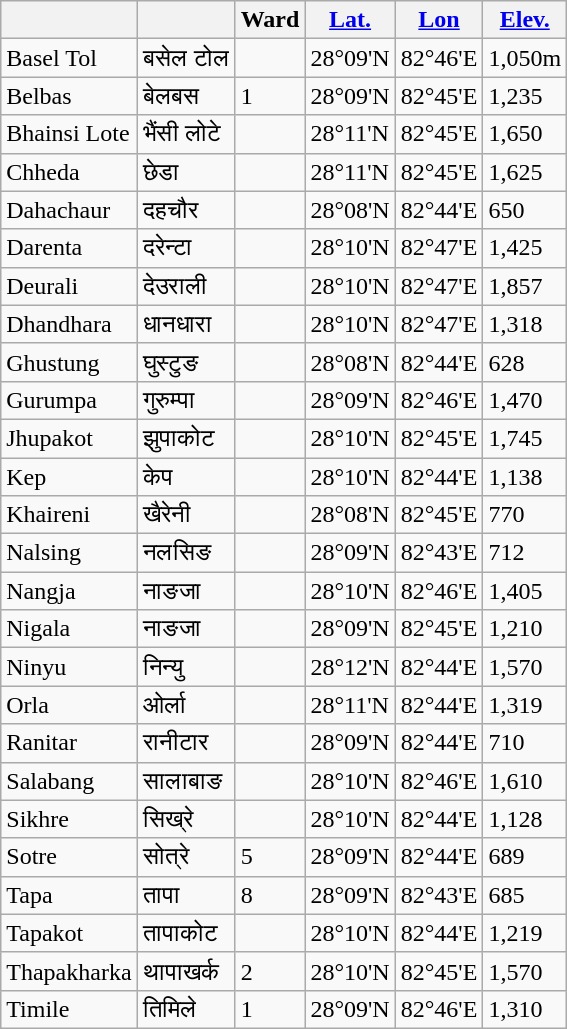<table class="wikitable">
<tr>
<th></th>
<th></th>
<th>Ward</th>
<th><a href='#'>Lat.</a></th>
<th><a href='#'>Lon</a></th>
<th><a href='#'>Elev.</a></th>
</tr>
<tr>
<td>Basel Tol</td>
<td>बसेल टोल</td>
<td></td>
<td>28°09'N</td>
<td>82°46'E</td>
<td>1,050m</td>
</tr>
<tr>
<td>Belbas</td>
<td>बेलबस</td>
<td>1</td>
<td>28°09'N</td>
<td>82°45'E</td>
<td>1,235</td>
</tr>
<tr>
<td>Bhainsi Lote</td>
<td>भैंसी लोटे</td>
<td></td>
<td>28°11'N</td>
<td>82°45'E</td>
<td>1,650</td>
</tr>
<tr>
<td>Chheda</td>
<td>छेडा</td>
<td></td>
<td>28°11'N</td>
<td>82°45'E</td>
<td>1,625</td>
</tr>
<tr>
<td>Dahachaur</td>
<td>दहचौर</td>
<td></td>
<td>28°08'N</td>
<td>82°44'E</td>
<td> 650</td>
</tr>
<tr>
<td>Darenta</td>
<td>दरेन्टा</td>
<td></td>
<td>28°10'N</td>
<td>82°47'E</td>
<td>1,425</td>
</tr>
<tr>
<td>Deurali</td>
<td>देउराली</td>
<td></td>
<td>28°10'N</td>
<td>82°47'E</td>
<td>1,857</td>
</tr>
<tr>
<td>Dhandhara</td>
<td>धानधारा</td>
<td></td>
<td>28°10'N</td>
<td>82°47'E</td>
<td>1,318</td>
</tr>
<tr>
<td>Ghustung</td>
<td>घुस्टुङ</td>
<td></td>
<td>28°08'N</td>
<td>82°44'E</td>
<td> 628</td>
</tr>
<tr>
<td>Gurumpa</td>
<td>गुरुम्पा</td>
<td></td>
<td>28°09'N</td>
<td>82°46'E</td>
<td>1,470</td>
</tr>
<tr>
<td>Jhupakot</td>
<td>झुपाकोट</td>
<td></td>
<td>28°10'N</td>
<td>82°45'E</td>
<td>1,745</td>
</tr>
<tr>
<td>Kep</td>
<td>केप</td>
<td></td>
<td>28°10'N</td>
<td>82°44'E</td>
<td>1,138</td>
</tr>
<tr>
<td>Khaireni</td>
<td>खैरेनी</td>
<td></td>
<td>28°08'N</td>
<td>82°45'E</td>
<td> 770</td>
</tr>
<tr>
<td>Nalsing</td>
<td>नलसिङ</td>
<td></td>
<td>28°09'N</td>
<td>82°43'E</td>
<td> 712</td>
</tr>
<tr>
<td>Nangja</td>
<td>नाङजा</td>
<td></td>
<td>28°10'N</td>
<td>82°46'E</td>
<td>1,405</td>
</tr>
<tr>
<td>Nigala</td>
<td>नाङजा</td>
<td></td>
<td>28°09'N</td>
<td>82°45'E</td>
<td>1,210</td>
</tr>
<tr>
<td>Ninyu</td>
<td>निन्यु</td>
<td></td>
<td>28°12'N</td>
<td>82°44'E</td>
<td>1,570</td>
</tr>
<tr>
<td>Orla</td>
<td>ओर्ला</td>
<td></td>
<td>28°11'N</td>
<td>82°44'E</td>
<td>1,319</td>
</tr>
<tr>
<td>Ranitar</td>
<td>रानीटार</td>
<td></td>
<td>28°09'N</td>
<td>82°44'E</td>
<td> 710</td>
</tr>
<tr>
<td>Salabang</td>
<td>सालाबाङ</td>
<td></td>
<td>28°10'N</td>
<td>82°46'E</td>
<td>1,610</td>
</tr>
<tr>
<td>Sikhre</td>
<td>सिख्रे</td>
<td></td>
<td>28°10'N</td>
<td>82°44'E</td>
<td>1,128</td>
</tr>
<tr>
<td>Sotre</td>
<td>सोत्रे</td>
<td>5</td>
<td>28°09'N</td>
<td>82°44'E</td>
<td> 689</td>
</tr>
<tr>
<td>Tapa</td>
<td>तापा</td>
<td>8</td>
<td>28°09'N</td>
<td>82°43'E</td>
<td> 685</td>
</tr>
<tr>
<td>Tapakot</td>
<td>तापाकोट</td>
<td></td>
<td>28°10'N</td>
<td>82°44'E</td>
<td>1,219</td>
</tr>
<tr>
<td>Thapakharka</td>
<td>थापाखर्क</td>
<td>2</td>
<td>28°10'N</td>
<td>82°45'E</td>
<td>1,570</td>
</tr>
<tr>
<td>Timile</td>
<td>तिमिले</td>
<td>1</td>
<td>28°09'N</td>
<td>82°46'E</td>
<td>1,310</td>
</tr>
</table>
